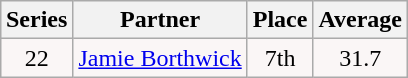<table class="wikitable sortable" style="margin:auto; text-align:center;">
<tr>
<th>Series</th>
<th>Partner</th>
<th>Place</th>
<th>Average</th>
</tr>
<tr style="background:#faf6f6;">
<td>22</td>
<td><a href='#'>Jamie Borthwick</a></td>
<td>7th</td>
<td>31.7</td>
</tr>
</table>
